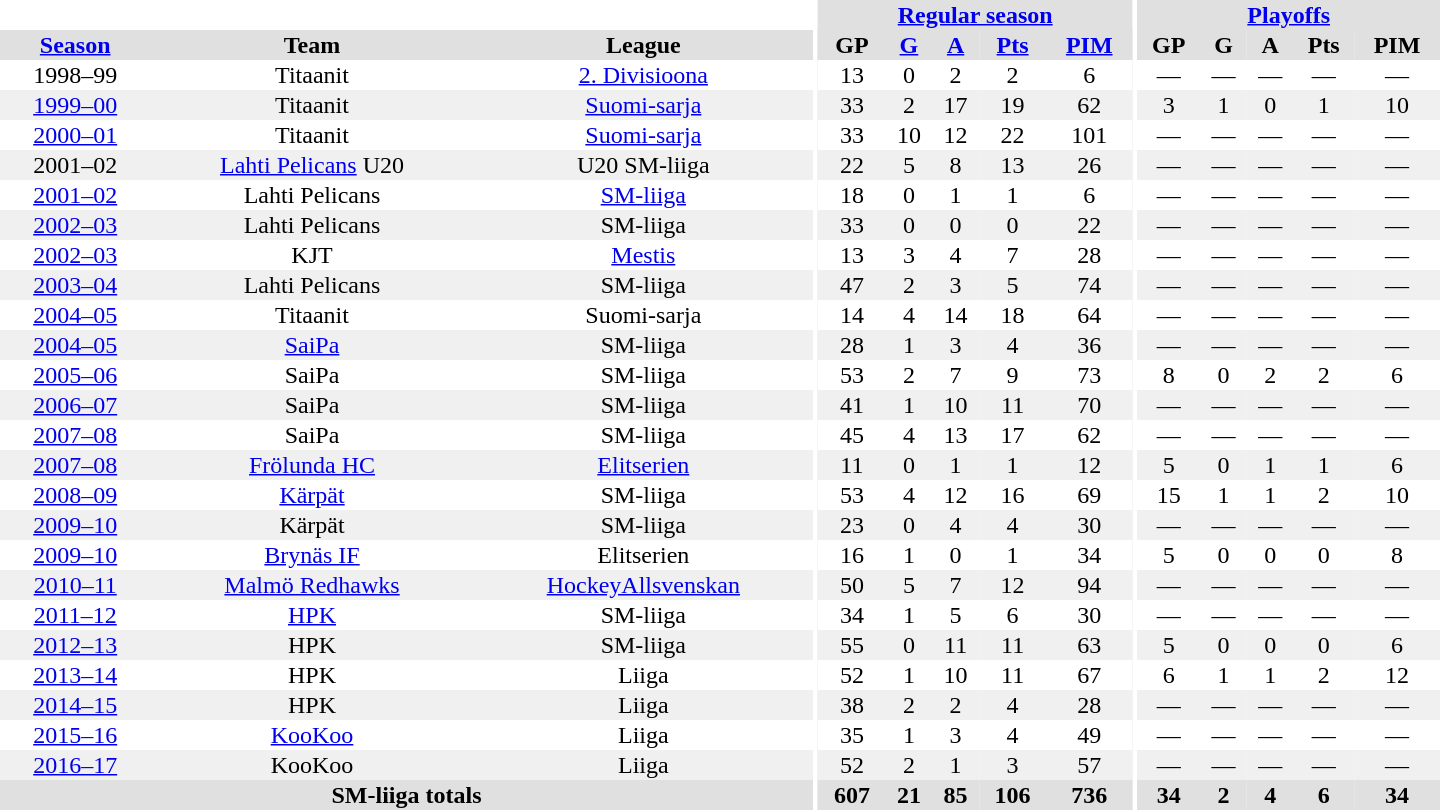<table border="0" cellpadding="1" cellspacing="0" style="text-align:center; width:60em">
<tr bgcolor="#e0e0e0">
<th colspan="3" bgcolor="#ffffff"></th>
<th rowspan="99" bgcolor="#ffffff"></th>
<th colspan="5"><a href='#'>Regular season</a></th>
<th rowspan="99" bgcolor="#ffffff"></th>
<th colspan="5"><a href='#'>Playoffs</a></th>
</tr>
<tr bgcolor="#e0e0e0">
<th><a href='#'>Season</a></th>
<th>Team</th>
<th>League</th>
<th>GP</th>
<th><a href='#'>G</a></th>
<th><a href='#'>A</a></th>
<th><a href='#'>Pts</a></th>
<th><a href='#'>PIM</a></th>
<th>GP</th>
<th>G</th>
<th>A</th>
<th>Pts</th>
<th>PIM</th>
</tr>
<tr>
<td>1998–99</td>
<td>Titaanit</td>
<td><a href='#'>2. Divisioona</a></td>
<td>13</td>
<td>0</td>
<td>2</td>
<td>2</td>
<td>6</td>
<td>—</td>
<td>—</td>
<td>—</td>
<td>—</td>
<td>—</td>
</tr>
<tr bgcolor="#f0f0f0">
<td><a href='#'>1999–00</a></td>
<td>Titaanit</td>
<td><a href='#'>Suomi-sarja</a></td>
<td>33</td>
<td>2</td>
<td>17</td>
<td>19</td>
<td>62</td>
<td>3</td>
<td>1</td>
<td>0</td>
<td>1</td>
<td>10</td>
</tr>
<tr>
<td><a href='#'>2000–01</a></td>
<td>Titaanit</td>
<td><a href='#'>Suomi-sarja</a></td>
<td>33</td>
<td>10</td>
<td>12</td>
<td>22</td>
<td>101</td>
<td>—</td>
<td>—</td>
<td>—</td>
<td>—</td>
<td>—</td>
</tr>
<tr bgcolor="#f0f0f0">
<td>2001–02</td>
<td><a href='#'>Lahti Pelicans</a> U20</td>
<td>U20 SM-liiga</td>
<td>22</td>
<td>5</td>
<td>8</td>
<td>13</td>
<td>26</td>
<td>—</td>
<td>—</td>
<td>—</td>
<td>—</td>
<td>—</td>
</tr>
<tr>
<td><a href='#'>2001–02</a></td>
<td>Lahti Pelicans</td>
<td><a href='#'>SM-liiga</a></td>
<td>18</td>
<td>0</td>
<td>1</td>
<td>1</td>
<td>6</td>
<td>—</td>
<td>—</td>
<td>—</td>
<td>—</td>
<td>—</td>
</tr>
<tr bgcolor="#f0f0f0">
<td><a href='#'>2002–03</a></td>
<td>Lahti Pelicans</td>
<td>SM-liiga</td>
<td>33</td>
<td>0</td>
<td>0</td>
<td>0</td>
<td>22</td>
<td>—</td>
<td>—</td>
<td>—</td>
<td>—</td>
<td>—</td>
</tr>
<tr>
<td><a href='#'>2002–03</a></td>
<td>KJT</td>
<td><a href='#'>Mestis</a></td>
<td>13</td>
<td>3</td>
<td>4</td>
<td>7</td>
<td>28</td>
<td>—</td>
<td>—</td>
<td>—</td>
<td>—</td>
<td>—</td>
</tr>
<tr bgcolor="#f0f0f0">
<td><a href='#'>2003–04</a></td>
<td>Lahti Pelicans</td>
<td>SM-liiga</td>
<td>47</td>
<td>2</td>
<td>3</td>
<td>5</td>
<td>74</td>
<td>—</td>
<td>—</td>
<td>—</td>
<td>—</td>
<td>—</td>
</tr>
<tr>
<td><a href='#'>2004–05</a></td>
<td>Titaanit</td>
<td>Suomi-sarja</td>
<td>14</td>
<td>4</td>
<td>14</td>
<td>18</td>
<td>64</td>
<td>—</td>
<td>—</td>
<td>—</td>
<td>—</td>
<td>—</td>
</tr>
<tr bgcolor="#f0f0f0">
<td><a href='#'>2004–05</a></td>
<td><a href='#'>SaiPa</a></td>
<td>SM-liiga</td>
<td>28</td>
<td>1</td>
<td>3</td>
<td>4</td>
<td>36</td>
<td>—</td>
<td>—</td>
<td>—</td>
<td>—</td>
<td>—</td>
</tr>
<tr>
<td><a href='#'>2005–06</a></td>
<td>SaiPa</td>
<td>SM-liiga</td>
<td>53</td>
<td>2</td>
<td>7</td>
<td>9</td>
<td>73</td>
<td>8</td>
<td>0</td>
<td>2</td>
<td>2</td>
<td>6</td>
</tr>
<tr bgcolor="#f0f0f0">
<td><a href='#'>2006–07</a></td>
<td>SaiPa</td>
<td>SM-liiga</td>
<td>41</td>
<td>1</td>
<td>10</td>
<td>11</td>
<td>70</td>
<td>—</td>
<td>—</td>
<td>—</td>
<td>—</td>
<td>—</td>
</tr>
<tr>
<td><a href='#'>2007–08</a></td>
<td>SaiPa</td>
<td>SM-liiga</td>
<td>45</td>
<td>4</td>
<td>13</td>
<td>17</td>
<td>62</td>
<td>—</td>
<td>—</td>
<td>—</td>
<td>—</td>
<td>—</td>
</tr>
<tr bgcolor="#f0f0f0">
<td><a href='#'>2007–08</a></td>
<td><a href='#'>Frölunda HC</a></td>
<td><a href='#'>Elitserien</a></td>
<td>11</td>
<td>0</td>
<td>1</td>
<td>1</td>
<td>12</td>
<td>5</td>
<td>0</td>
<td>1</td>
<td>1</td>
<td>6</td>
</tr>
<tr>
<td><a href='#'>2008–09</a></td>
<td><a href='#'>Kärpät</a></td>
<td>SM-liiga</td>
<td>53</td>
<td>4</td>
<td>12</td>
<td>16</td>
<td>69</td>
<td>15</td>
<td>1</td>
<td>1</td>
<td>2</td>
<td>10</td>
</tr>
<tr bgcolor="#f0f0f0">
<td><a href='#'>2009–10</a></td>
<td>Kärpät</td>
<td>SM-liiga</td>
<td>23</td>
<td>0</td>
<td>4</td>
<td>4</td>
<td>30</td>
<td>—</td>
<td>—</td>
<td>—</td>
<td>—</td>
<td>—</td>
</tr>
<tr>
<td><a href='#'>2009–10</a></td>
<td><a href='#'>Brynäs IF</a></td>
<td>Elitserien</td>
<td>16</td>
<td>1</td>
<td>0</td>
<td>1</td>
<td>34</td>
<td>5</td>
<td>0</td>
<td>0</td>
<td>0</td>
<td>8</td>
</tr>
<tr bgcolor="#f0f0f0">
<td><a href='#'>2010–11</a></td>
<td><a href='#'>Malmö Redhawks</a></td>
<td><a href='#'>HockeyAllsvenskan</a></td>
<td>50</td>
<td>5</td>
<td>7</td>
<td>12</td>
<td>94</td>
<td>—</td>
<td>—</td>
<td>—</td>
<td>—</td>
<td>—</td>
</tr>
<tr>
<td><a href='#'>2011–12</a></td>
<td><a href='#'>HPK</a></td>
<td>SM-liiga</td>
<td>34</td>
<td>1</td>
<td>5</td>
<td>6</td>
<td>30</td>
<td>—</td>
<td>—</td>
<td>—</td>
<td>—</td>
<td>—</td>
</tr>
<tr bgcolor="#f0f0f0">
<td><a href='#'>2012–13</a></td>
<td>HPK</td>
<td>SM-liiga</td>
<td>55</td>
<td>0</td>
<td>11</td>
<td>11</td>
<td>63</td>
<td>5</td>
<td>0</td>
<td>0</td>
<td>0</td>
<td>6</td>
</tr>
<tr>
<td><a href='#'>2013–14</a></td>
<td>HPK</td>
<td>Liiga</td>
<td>52</td>
<td>1</td>
<td>10</td>
<td>11</td>
<td>67</td>
<td>6</td>
<td>1</td>
<td>1</td>
<td>2</td>
<td>12</td>
</tr>
<tr bgcolor="#f0f0f0">
<td><a href='#'>2014–15</a></td>
<td>HPK</td>
<td>Liiga</td>
<td>38</td>
<td>2</td>
<td>2</td>
<td>4</td>
<td>28</td>
<td>—</td>
<td>—</td>
<td>—</td>
<td>—</td>
<td>—</td>
</tr>
<tr>
<td><a href='#'>2015–16</a></td>
<td><a href='#'>KooKoo</a></td>
<td>Liiga</td>
<td>35</td>
<td>1</td>
<td>3</td>
<td>4</td>
<td>49</td>
<td>—</td>
<td>—</td>
<td>—</td>
<td>—</td>
<td>—</td>
</tr>
<tr bgcolor="#f0f0f0">
<td><a href='#'>2016–17</a></td>
<td>KooKoo</td>
<td>Liiga</td>
<td>52</td>
<td>2</td>
<td>1</td>
<td>3</td>
<td>57</td>
<td>—</td>
<td>—</td>
<td>—</td>
<td>—</td>
<td>—</td>
</tr>
<tr>
</tr>
<tr ALIGN="center" bgcolor="#e0e0e0">
<th colspan="3">SM-liiga totals</th>
<th ALIGN="center">607</th>
<th ALIGN="center">21</th>
<th ALIGN="center">85</th>
<th ALIGN="center">106</th>
<th ALIGN="center">736</th>
<th ALIGN="center">34</th>
<th ALIGN="center">2</th>
<th ALIGN="center">4</th>
<th ALIGN="center">6</th>
<th ALIGN="center">34</th>
</tr>
</table>
